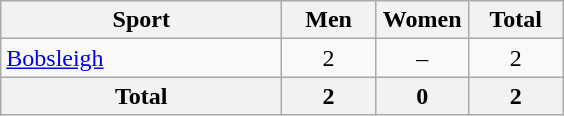<table class="wikitable sortable" style="text-align:center;">
<tr>
<th width=180>Sport</th>
<th width=55>Men</th>
<th width=55>Women</th>
<th width=55>Total</th>
</tr>
<tr>
<td align=left><a href='#'>Bobsleigh</a></td>
<td>2</td>
<td>–</td>
<td>2</td>
</tr>
<tr>
<th>Total</th>
<th>2</th>
<th>0</th>
<th>2</th>
</tr>
</table>
